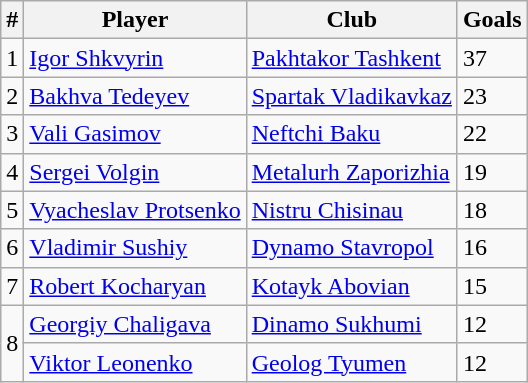<table class="wikitable">
<tr>
<th>#</th>
<th>Player</th>
<th>Club</th>
<th>Goals</th>
</tr>
<tr>
<td>1</td>
<td><a href='#'>Igor Shkvyrin</a></td>
<td><a href='#'>Pakhtakor Tashkent</a></td>
<td>37</td>
</tr>
<tr>
<td>2</td>
<td><a href='#'>Bakhva Tedeyev</a></td>
<td><a href='#'>Spartak Vladikavkaz</a></td>
<td>23</td>
</tr>
<tr>
<td>3</td>
<td><a href='#'>Vali Gasimov</a></td>
<td><a href='#'>Neftchi Baku</a></td>
<td>22</td>
</tr>
<tr>
<td>4</td>
<td><a href='#'>Sergei Volgin</a></td>
<td><a href='#'>Metalurh Zaporizhia</a></td>
<td>19</td>
</tr>
<tr>
<td>5</td>
<td><a href='#'>Vyacheslav Protsenko</a></td>
<td><a href='#'>Nistru Chisinau</a></td>
<td>18</td>
</tr>
<tr>
<td>6</td>
<td><a href='#'>Vladimir Sushiy</a></td>
<td><a href='#'>Dynamo Stavropol</a></td>
<td>16</td>
</tr>
<tr>
<td>7</td>
<td><a href='#'>Robert Kocharyan</a></td>
<td><a href='#'>Kotayk Abovian</a></td>
<td>15</td>
</tr>
<tr>
<td rowspan=2>8</td>
<td><a href='#'>Georgiy Chaligava</a></td>
<td><a href='#'>Dinamo Sukhumi</a></td>
<td>12</td>
</tr>
<tr>
<td><a href='#'>Viktor Leonenko</a></td>
<td><a href='#'>Geolog Tyumen</a></td>
<td>12</td>
</tr>
</table>
